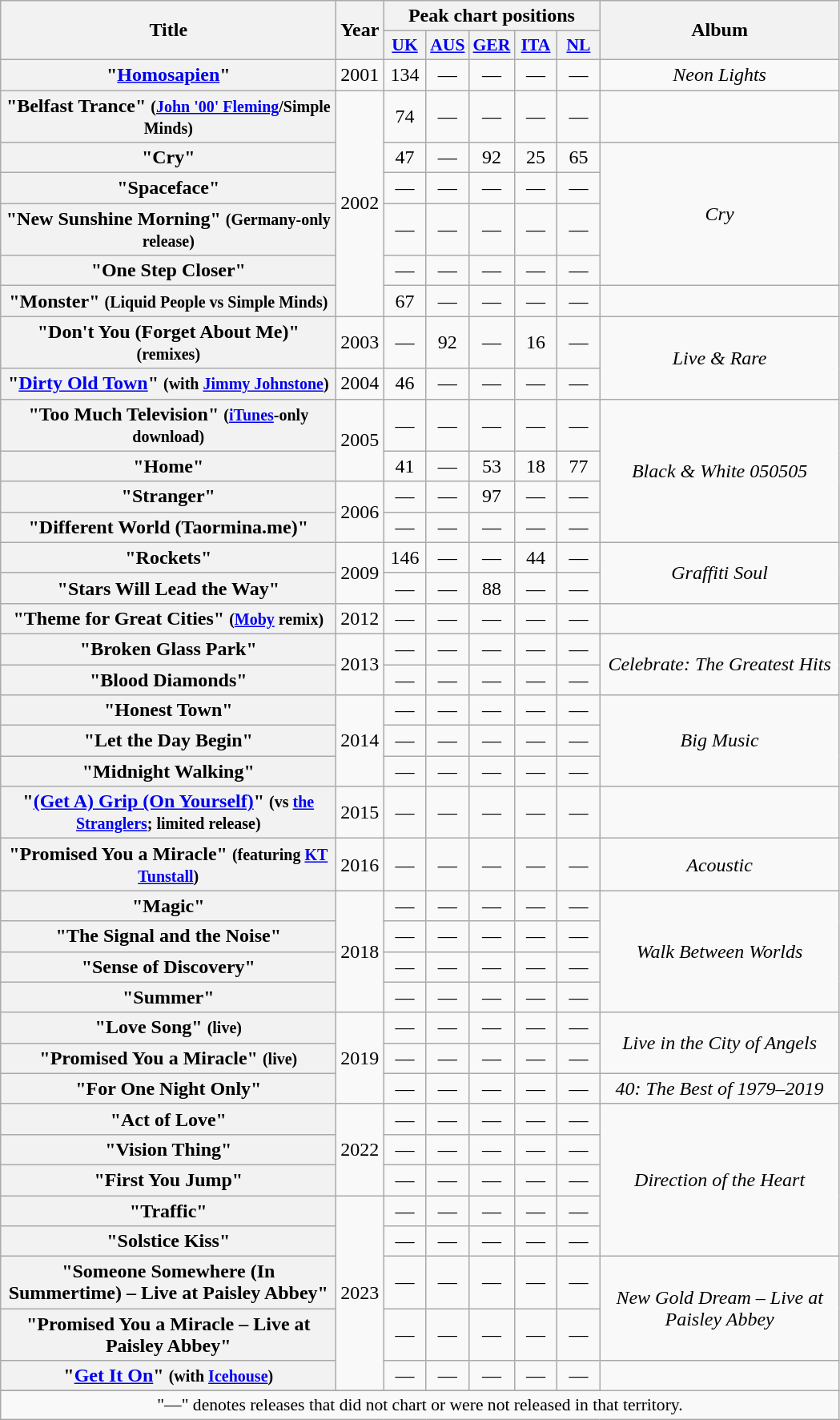<table class="wikitable plainrowheaders" style="text-align:center;">
<tr>
<th rowspan="2" scope="col" style="width:17em;">Title</th>
<th rowspan="2" scope="col" style="width:2em;">Year</th>
<th colspan="5">Peak chart positions</th>
<th rowspan="2" style="width:12em;">Album</th>
</tr>
<tr>
<th scope="col" style="width:2em;font-size:90%;"><a href='#'>UK</a><br></th>
<th scope="col" style="width:2em;font-size:90%;"><a href='#'>AUS</a><br></th>
<th scope="col" style="width:2em;font-size:90%;"><a href='#'>GER</a><br></th>
<th scope="col" style="width:2em;font-size:90%;"><a href='#'>ITA</a><br></th>
<th scope="col" style="width:2em;font-size:90%;"><a href='#'>NL</a><br></th>
</tr>
<tr>
<th scope="row">"<a href='#'>Homosapien</a>"</th>
<td>2001</td>
<td>134</td>
<td>—</td>
<td>—</td>
<td>—</td>
<td>—</td>
<td><em>Neon Lights</em></td>
</tr>
<tr>
<th scope="row">"Belfast Trance" <small>(<a href='#'>John '00' Fleming</a>/Simple Minds)</small></th>
<td rowspan="6">2002</td>
<td>74</td>
<td>—</td>
<td>—</td>
<td>—</td>
<td>—</td>
<td></td>
</tr>
<tr>
<th scope="row">"Cry"</th>
<td>47</td>
<td>—</td>
<td>92</td>
<td>25</td>
<td>65</td>
<td rowspan="4"><em>Cry</em></td>
</tr>
<tr>
<th scope="row">"Spaceface"</th>
<td>—</td>
<td>—</td>
<td>—</td>
<td>—</td>
<td>—</td>
</tr>
<tr>
<th scope="row">"New Sunshine Morning" <small>(Germany-only release)</small></th>
<td>—</td>
<td>—</td>
<td>—</td>
<td>—</td>
<td>—</td>
</tr>
<tr>
<th scope="row">"One Step Closer"</th>
<td>—</td>
<td>—</td>
<td>—</td>
<td>—</td>
<td>—</td>
</tr>
<tr>
<th scope="row">"Monster" <small>(Liquid People vs Simple Minds)</small></th>
<td>67</td>
<td>—</td>
<td>—</td>
<td>—</td>
<td>—</td>
<td></td>
</tr>
<tr>
<th scope="row">"Don't You (Forget About Me)" <small>(remixes)</small> </th>
<td>2003</td>
<td>—</td>
<td>92</td>
<td>—</td>
<td>16</td>
<td>—</td>
<td rowspan="2"><em>Live & Rare</em></td>
</tr>
<tr>
<th scope="row">"<a href='#'>Dirty Old Town</a>" <small>(with <a href='#'>Jimmy Johnstone</a>)</small></th>
<td>2004</td>
<td>46</td>
<td>—</td>
<td>—</td>
<td>—</td>
<td>—</td>
</tr>
<tr>
<th scope="row">"Too Much Television" <small>(<a href='#'>iTunes</a>-only download)</small></th>
<td rowspan="2">2005</td>
<td>—</td>
<td>—</td>
<td>—</td>
<td>—</td>
<td>—</td>
<td rowspan="4"><em>Black & White 050505</em></td>
</tr>
<tr>
<th scope="row">"Home"</th>
<td>41</td>
<td>—</td>
<td>53</td>
<td>18</td>
<td>77</td>
</tr>
<tr>
<th scope="row">"Stranger"</th>
<td rowspan="2">2006</td>
<td>—</td>
<td>—</td>
<td>97</td>
<td>—</td>
<td>—</td>
</tr>
<tr>
<th scope="row">"Different World (Taormina.me)"</th>
<td>—</td>
<td>—</td>
<td>—</td>
<td>—</td>
<td>—</td>
</tr>
<tr>
<th scope="row">"Rockets"</th>
<td rowspan="2">2009</td>
<td>146</td>
<td>—</td>
<td>—</td>
<td>44</td>
<td>—</td>
<td rowspan="2"><em>Graffiti Soul</em></td>
</tr>
<tr>
<th scope="row">"Stars Will Lead the Way"</th>
<td>—</td>
<td>—</td>
<td>88</td>
<td>—</td>
<td>—</td>
</tr>
<tr>
<th scope="row">"Theme for Great Cities" <small>(<a href='#'>Moby</a> remix)</small></th>
<td>2012</td>
<td>—</td>
<td>—</td>
<td>—</td>
<td>—</td>
<td>—</td>
<td></td>
</tr>
<tr>
<th scope="row">"Broken Glass Park"</th>
<td rowspan="2">2013</td>
<td>—</td>
<td>—</td>
<td>—</td>
<td>—</td>
<td>—</td>
<td rowspan="2"><em>Celebrate: The Greatest Hits</em></td>
</tr>
<tr>
<th scope="row">"Blood Diamonds"</th>
<td>—</td>
<td>—</td>
<td>—</td>
<td>—</td>
<td>—</td>
</tr>
<tr>
<th scope="row">"Honest Town"</th>
<td rowspan="3">2014</td>
<td>—</td>
<td>—</td>
<td>—</td>
<td>—</td>
<td>—</td>
<td rowspan="3"><em>Big Music</em></td>
</tr>
<tr>
<th scope="row">"Let the Day Begin"</th>
<td>—</td>
<td>—</td>
<td>—</td>
<td>—</td>
<td>—</td>
</tr>
<tr>
<th scope="row">"Midnight Walking"</th>
<td>—</td>
<td>—</td>
<td>—</td>
<td>—</td>
<td>—</td>
</tr>
<tr>
<th scope="row">"<a href='#'>(Get A) Grip (On Yourself)</a>" <small>(vs <a href='#'>the Stranglers</a>; limited release)</small></th>
<td>2015</td>
<td>—</td>
<td>—</td>
<td>—</td>
<td>—</td>
<td>—</td>
<td></td>
</tr>
<tr>
<th scope="row">"Promised You a Miracle" <small>(featuring <a href='#'>KT Tunstall</a>)</small></th>
<td>2016</td>
<td>—</td>
<td>—</td>
<td>—</td>
<td>—</td>
<td>—</td>
<td><em>Acoustic</em></td>
</tr>
<tr>
<th scope="row">"Magic"</th>
<td rowspan="4">2018</td>
<td>—</td>
<td>—</td>
<td>—</td>
<td>—</td>
<td>—</td>
<td rowspan="4"><em>Walk Between Worlds</em></td>
</tr>
<tr>
<th scope="row">"The Signal and the Noise"</th>
<td>—</td>
<td>—</td>
<td>—</td>
<td>—</td>
<td>—</td>
</tr>
<tr>
<th scope="row">"Sense of Discovery"</th>
<td>—</td>
<td>—</td>
<td>—</td>
<td>—</td>
<td>—</td>
</tr>
<tr>
<th scope="row">"Summer"</th>
<td>—</td>
<td>—</td>
<td>—</td>
<td>—</td>
<td>—</td>
</tr>
<tr>
<th scope="row">"Love Song" <small>(live)</small></th>
<td rowspan="3">2019</td>
<td>—</td>
<td>—</td>
<td>—</td>
<td>—</td>
<td>—</td>
<td rowspan="2"><em>Live in the City of Angels</em></td>
</tr>
<tr>
<th scope="row">"Promised You a Miracle" <small>(live)</small></th>
<td>—</td>
<td>—</td>
<td>—</td>
<td>—</td>
<td>—</td>
</tr>
<tr>
<th scope="row">"For One Night Only"</th>
<td>—</td>
<td>—</td>
<td>—</td>
<td>—</td>
<td>—</td>
<td><em>40: The Best of 1979–2019</em></td>
</tr>
<tr>
<th scope="row">"Act of Love"</th>
<td rowspan="3">2022</td>
<td>—</td>
<td>—</td>
<td>—</td>
<td>—</td>
<td>—</td>
<td rowspan="5"><em>Direction of the Heart</em></td>
</tr>
<tr>
<th scope="row">"Vision Thing"</th>
<td>—</td>
<td>—</td>
<td>—</td>
<td>—</td>
<td>—</td>
</tr>
<tr>
<th scope="row">"First You Jump"</th>
<td>—</td>
<td>—</td>
<td>—</td>
<td>—</td>
<td>—</td>
</tr>
<tr>
<th scope="row">"Traffic"</th>
<td rowspan="5">2023</td>
<td>—</td>
<td>—</td>
<td>—</td>
<td>—</td>
<td>—</td>
</tr>
<tr>
<th scope="row">"Solstice Kiss"</th>
<td>—</td>
<td>—</td>
<td>—</td>
<td>—</td>
<td>—</td>
</tr>
<tr>
<th scope="row">"Someone Somewhere (In Summertime) – Live at Paisley Abbey"</th>
<td>—</td>
<td>—</td>
<td>—</td>
<td>—</td>
<td>—</td>
<td rowspan="2"><em>New Gold Dream – Live at Paisley Abbey</em></td>
</tr>
<tr>
<th scope="row">"Promised You a Miracle – Live at Paisley Abbey"</th>
<td>—</td>
<td>—</td>
<td>—</td>
<td>—</td>
<td>—</td>
</tr>
<tr>
<th scope="row">"<a href='#'>Get It On</a>" <small>(with <a href='#'>Icehouse</a>)</small></th>
<td>—</td>
<td>—</td>
<td>—</td>
<td>—</td>
<td>—</td>
</tr>
<tr>
</tr>
<tr>
<td colspan="8" style="font-size:90%">"—" denotes releases that did not chart or were not released in that territory.</td>
</tr>
</table>
